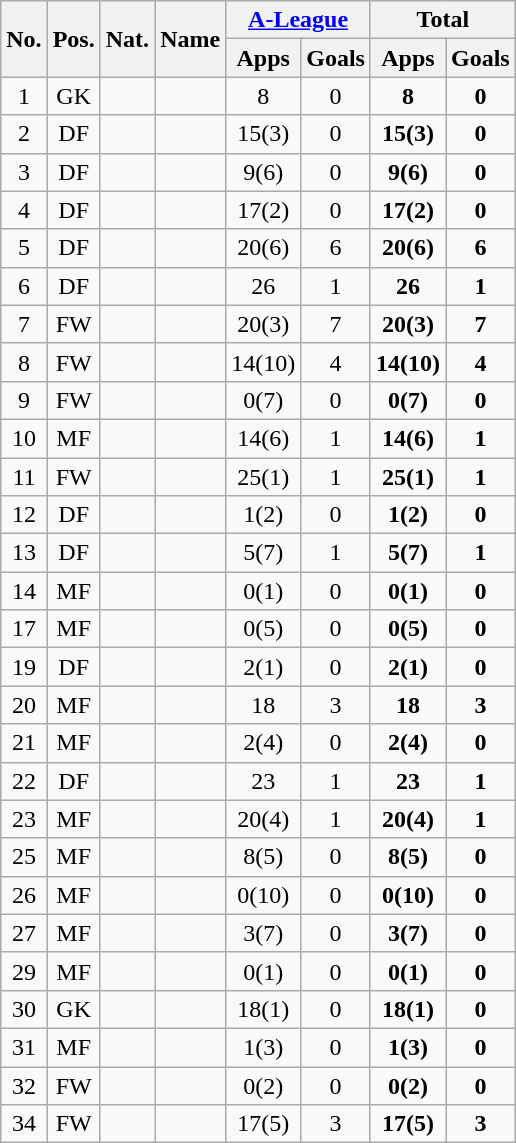<table class="wikitable sortable" style="text-align:center">
<tr>
<th rowspan="2">No.</th>
<th rowspan="2">Pos.</th>
<th rowspan="2">Nat.</th>
<th rowspan="2">Name</th>
<th colspan="2"><a href='#'>A-League</a></th>
<th colspan="2">Total</th>
</tr>
<tr>
<th>Apps</th>
<th>Goals</th>
<th>Apps</th>
<th>Goals</th>
</tr>
<tr>
<td>1</td>
<td>GK</td>
<td></td>
<td align=left></td>
<td>8</td>
<td>0</td>
<td><strong>8</strong></td>
<td><strong>0</strong></td>
</tr>
<tr>
<td>2</td>
<td>DF</td>
<td></td>
<td align=left></td>
<td>15(3)</td>
<td>0</td>
<td><strong>15(3)</strong></td>
<td><strong>0</strong></td>
</tr>
<tr>
<td>3</td>
<td>DF</td>
<td></td>
<td align=left></td>
<td>9(6)</td>
<td>0</td>
<td><strong>9(6)</strong></td>
<td><strong>0</strong></td>
</tr>
<tr>
<td>4</td>
<td>DF</td>
<td></td>
<td align=left></td>
<td>17(2)</td>
<td>0</td>
<td><strong>17(2)</strong></td>
<td><strong>0</strong></td>
</tr>
<tr>
<td>5</td>
<td>DF</td>
<td></td>
<td align=left></td>
<td>20(6)</td>
<td>6</td>
<td><strong>20(6)</strong></td>
<td><strong>6</strong></td>
</tr>
<tr>
<td>6</td>
<td>DF</td>
<td></td>
<td align=left></td>
<td>26</td>
<td>1</td>
<td><strong>26</strong></td>
<td><strong>1</strong></td>
</tr>
<tr>
<td>7</td>
<td>FW</td>
<td></td>
<td align=left></td>
<td>20(3)</td>
<td>7</td>
<td><strong>20(3)</strong></td>
<td><strong>7</strong></td>
</tr>
<tr>
<td>8</td>
<td>FW</td>
<td></td>
<td align=left></td>
<td>14(10)</td>
<td>4</td>
<td><strong>14(10)</strong></td>
<td><strong>4</strong></td>
</tr>
<tr>
<td>9</td>
<td>FW</td>
<td></td>
<td align=left></td>
<td>0(7)</td>
<td>0</td>
<td><strong>0(7)</strong></td>
<td><strong>0</strong></td>
</tr>
<tr>
<td>10</td>
<td>MF</td>
<td></td>
<td align=left></td>
<td>14(6)</td>
<td>1</td>
<td><strong>14(6)</strong></td>
<td><strong>1</strong></td>
</tr>
<tr>
<td>11</td>
<td>FW</td>
<td></td>
<td align=left></td>
<td>25(1)</td>
<td>1</td>
<td><strong>25(1)</strong></td>
<td><strong>1</strong></td>
</tr>
<tr>
<td>12</td>
<td>DF</td>
<td></td>
<td align=left></td>
<td>1(2)</td>
<td>0</td>
<td><strong>1(2)</strong></td>
<td><strong>0</strong></td>
</tr>
<tr>
<td>13</td>
<td>DF</td>
<td></td>
<td align=left></td>
<td>5(7)</td>
<td>1</td>
<td><strong>5(7)</strong></td>
<td><strong>1</strong></td>
</tr>
<tr>
<td>14</td>
<td>MF</td>
<td></td>
<td align=left></td>
<td>0(1)</td>
<td>0</td>
<td><strong>0(1)</strong></td>
<td><strong>0</strong></td>
</tr>
<tr>
<td>17</td>
<td>MF</td>
<td></td>
<td align=left></td>
<td>0(5)</td>
<td>0</td>
<td><strong>0(5)</strong></td>
<td><strong>0</strong></td>
</tr>
<tr>
<td>19</td>
<td>DF</td>
<td></td>
<td align=left></td>
<td>2(1)</td>
<td>0</td>
<td><strong>2(1)</strong></td>
<td><strong>0</strong></td>
</tr>
<tr>
<td>20</td>
<td>MF</td>
<td></td>
<td align=left></td>
<td>18</td>
<td>3</td>
<td><strong>18</strong></td>
<td><strong>3</strong></td>
</tr>
<tr>
<td>21</td>
<td>MF</td>
<td></td>
<td align=left></td>
<td>2(4)</td>
<td>0</td>
<td><strong>2(4)</strong></td>
<td><strong>0</strong></td>
</tr>
<tr>
<td>22</td>
<td>DF</td>
<td></td>
<td align=left></td>
<td>23</td>
<td>1</td>
<td><strong>23</strong></td>
<td><strong>1</strong></td>
</tr>
<tr>
<td>23</td>
<td>MF</td>
<td></td>
<td align=left></td>
<td>20(4)</td>
<td>1</td>
<td><strong>20(4)</strong></td>
<td><strong>1</strong></td>
</tr>
<tr>
<td>25</td>
<td>MF</td>
<td></td>
<td align=left></td>
<td>8(5)</td>
<td>0</td>
<td><strong>8(5)</strong></td>
<td><strong>0</strong></td>
</tr>
<tr>
<td>26</td>
<td>MF</td>
<td></td>
<td align=left></td>
<td>0(10)</td>
<td>0</td>
<td><strong>0(10)</strong></td>
<td><strong>0</strong></td>
</tr>
<tr>
<td>27</td>
<td>MF</td>
<td></td>
<td align=left></td>
<td>3(7)</td>
<td>0</td>
<td><strong>3(7)</strong></td>
<td><strong>0</strong></td>
</tr>
<tr>
<td>29</td>
<td>MF</td>
<td></td>
<td align=left></td>
<td>0(1)</td>
<td>0</td>
<td><strong>0(1)</strong></td>
<td><strong>0</strong></td>
</tr>
<tr>
<td>30</td>
<td>GK</td>
<td></td>
<td align=left></td>
<td>18(1)</td>
<td>0</td>
<td><strong>18(1)</strong></td>
<td><strong>0</strong></td>
</tr>
<tr>
<td>31</td>
<td>MF</td>
<td></td>
<td align=left></td>
<td>1(3)</td>
<td>0</td>
<td><strong>1(3)</strong></td>
<td><strong>0</strong></td>
</tr>
<tr>
<td>32</td>
<td>FW</td>
<td></td>
<td align=left></td>
<td>0(2)</td>
<td>0</td>
<td><strong>0(2)</strong></td>
<td><strong>0</strong></td>
</tr>
<tr>
<td>34</td>
<td>FW</td>
<td></td>
<td align=left></td>
<td>17(5)</td>
<td>3</td>
<td><strong>17(5)</strong></td>
<td><strong>3</strong></td>
</tr>
</table>
